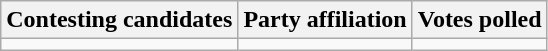<table class="wikitable sortable">
<tr>
<th>Contesting candidates</th>
<th>Party affiliation</th>
<th>Votes polled</th>
</tr>
<tr>
<td></td>
<td></td>
<td></td>
</tr>
</table>
